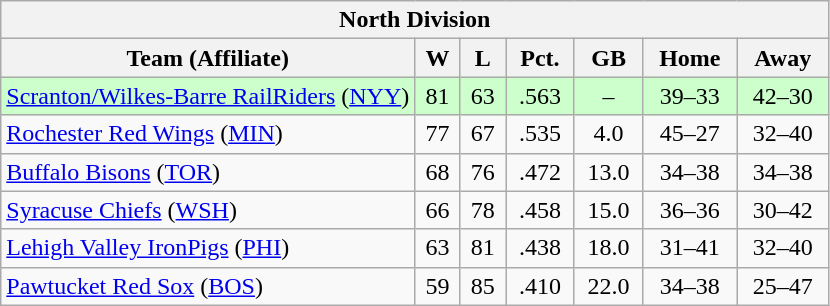<table class="wikitable">
<tr>
<th colspan="7">North Division</th>
</tr>
<tr>
<th width="50%">Team (Affiliate)</th>
<th>W</th>
<th>L</th>
<th>Pct.</th>
<th>GB</th>
<th>Home</th>
<th>Away</th>
</tr>
<tr align=center bgcolor=ccffcc>
<td align=left><a href='#'>Scranton/Wilkes-Barre RailRiders</a> (<a href='#'>NYY</a>)</td>
<td>81</td>
<td>63</td>
<td>.563</td>
<td>–</td>
<td>39–33</td>
<td>42–30</td>
</tr>
<tr align=center>
<td align=left><a href='#'>Rochester Red Wings</a> (<a href='#'>MIN</a>)</td>
<td>77</td>
<td>67</td>
<td>.535</td>
<td>4.0</td>
<td>45–27</td>
<td>32–40</td>
</tr>
<tr align=center>
<td align=left><a href='#'>Buffalo Bisons</a> (<a href='#'>TOR</a>)</td>
<td>68</td>
<td>76</td>
<td>.472</td>
<td>13.0</td>
<td>34–38</td>
<td>34–38</td>
</tr>
<tr align=center>
<td align=left><a href='#'>Syracuse Chiefs</a> (<a href='#'>WSH</a>)</td>
<td>66</td>
<td>78</td>
<td>.458</td>
<td>15.0</td>
<td>36–36</td>
<td>30–42</td>
</tr>
<tr align=center>
<td align=left><a href='#'>Lehigh Valley IronPigs</a> (<a href='#'>PHI</a>)</td>
<td>63</td>
<td>81</td>
<td>.438</td>
<td>18.0</td>
<td>31–41</td>
<td>32–40</td>
</tr>
<tr align=center>
<td align=left><a href='#'>Pawtucket Red Sox</a> (<a href='#'>BOS</a>)</td>
<td>59</td>
<td>85</td>
<td>.410</td>
<td>22.0</td>
<td>34–38</td>
<td>25–47</td>
</tr>
</table>
